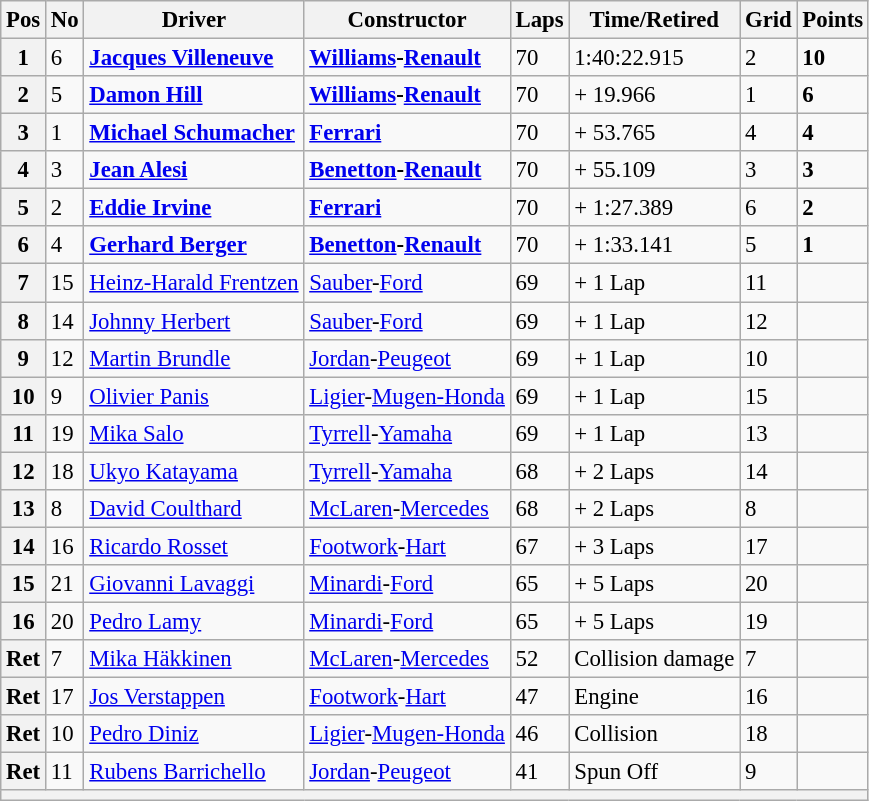<table class="wikitable" style="font-size: 95%;">
<tr>
<th>Pos</th>
<th>No</th>
<th>Driver</th>
<th>Constructor</th>
<th>Laps</th>
<th>Time/Retired</th>
<th>Grid</th>
<th>Points</th>
</tr>
<tr>
<th>1</th>
<td>6</td>
<td> <strong><a href='#'>Jacques Villeneuve</a></strong></td>
<td><strong><a href='#'>Williams</a>-<a href='#'>Renault</a></strong></td>
<td>70</td>
<td>1:40:22.915</td>
<td>2</td>
<td><strong>10</strong></td>
</tr>
<tr>
<th>2</th>
<td>5</td>
<td> <strong><a href='#'>Damon Hill</a></strong></td>
<td><strong><a href='#'>Williams</a>-<a href='#'>Renault</a></strong></td>
<td>70</td>
<td>+ 19.966</td>
<td>1</td>
<td><strong>6</strong></td>
</tr>
<tr>
<th>3</th>
<td>1</td>
<td> <strong><a href='#'>Michael Schumacher</a></strong></td>
<td><strong><a href='#'>Ferrari</a></strong></td>
<td>70</td>
<td>+ 53.765</td>
<td>4</td>
<td><strong>4</strong></td>
</tr>
<tr>
<th>4</th>
<td>3</td>
<td> <strong><a href='#'>Jean Alesi</a></strong></td>
<td><strong><a href='#'>Benetton</a>-<a href='#'>Renault</a></strong></td>
<td>70</td>
<td>+ 55.109</td>
<td>3</td>
<td><strong>3</strong></td>
</tr>
<tr>
<th>5</th>
<td>2</td>
<td> <strong><a href='#'>Eddie Irvine</a></strong></td>
<td><strong><a href='#'>Ferrari</a></strong></td>
<td>70</td>
<td>+ 1:27.389</td>
<td>6</td>
<td><strong>2</strong></td>
</tr>
<tr>
<th>6</th>
<td>4</td>
<td> <strong><a href='#'>Gerhard Berger</a></strong></td>
<td><strong><a href='#'>Benetton</a>-<a href='#'>Renault</a></strong></td>
<td>70</td>
<td>+ 1:33.141</td>
<td>5</td>
<td><strong>1</strong></td>
</tr>
<tr>
<th>7</th>
<td>15</td>
<td> <a href='#'>Heinz-Harald Frentzen</a></td>
<td><a href='#'>Sauber</a>-<a href='#'>Ford</a></td>
<td>69</td>
<td>+ 1 Lap</td>
<td>11</td>
<td> </td>
</tr>
<tr>
<th>8</th>
<td>14</td>
<td> <a href='#'>Johnny Herbert</a></td>
<td><a href='#'>Sauber</a>-<a href='#'>Ford</a></td>
<td>69</td>
<td>+ 1 Lap</td>
<td>12</td>
<td> </td>
</tr>
<tr>
<th>9</th>
<td>12</td>
<td> <a href='#'>Martin Brundle</a></td>
<td><a href='#'>Jordan</a>-<a href='#'>Peugeot</a></td>
<td>69</td>
<td>+ 1 Lap</td>
<td>10</td>
<td> </td>
</tr>
<tr>
<th>10</th>
<td>9</td>
<td> <a href='#'>Olivier Panis</a></td>
<td><a href='#'>Ligier</a>-<a href='#'>Mugen-Honda</a></td>
<td>69</td>
<td>+ 1 Lap</td>
<td>15</td>
<td> </td>
</tr>
<tr>
<th>11</th>
<td>19</td>
<td> <a href='#'>Mika Salo</a></td>
<td><a href='#'>Tyrrell</a>-<a href='#'>Yamaha</a></td>
<td>69</td>
<td>+ 1 Lap</td>
<td>13</td>
<td> </td>
</tr>
<tr>
<th>12</th>
<td>18</td>
<td> <a href='#'>Ukyo Katayama</a></td>
<td><a href='#'>Tyrrell</a>-<a href='#'>Yamaha</a></td>
<td>68</td>
<td>+ 2 Laps</td>
<td>14</td>
<td> </td>
</tr>
<tr>
<th>13</th>
<td>8</td>
<td> <a href='#'>David Coulthard</a></td>
<td><a href='#'>McLaren</a>-<a href='#'>Mercedes</a></td>
<td>68</td>
<td>+ 2 Laps</td>
<td>8</td>
<td> </td>
</tr>
<tr>
<th>14</th>
<td>16</td>
<td> <a href='#'>Ricardo Rosset</a></td>
<td><a href='#'>Footwork</a>-<a href='#'>Hart</a></td>
<td>67</td>
<td>+ 3 Laps</td>
<td>17</td>
<td> </td>
</tr>
<tr>
<th>15</th>
<td>21</td>
<td> <a href='#'>Giovanni Lavaggi</a></td>
<td><a href='#'>Minardi</a>-<a href='#'>Ford</a></td>
<td>65</td>
<td>+ 5 Laps</td>
<td>20</td>
<td> </td>
</tr>
<tr>
<th>16</th>
<td>20</td>
<td> <a href='#'>Pedro Lamy</a></td>
<td><a href='#'>Minardi</a>-<a href='#'>Ford</a></td>
<td>65</td>
<td>+ 5 Laps</td>
<td>19</td>
<td> </td>
</tr>
<tr>
<th>Ret</th>
<td>7</td>
<td> <a href='#'>Mika Häkkinen</a></td>
<td><a href='#'>McLaren</a>-<a href='#'>Mercedes</a></td>
<td>52</td>
<td>Collision damage</td>
<td>7</td>
<td> </td>
</tr>
<tr>
<th>Ret</th>
<td>17</td>
<td> <a href='#'>Jos Verstappen</a></td>
<td><a href='#'>Footwork</a>-<a href='#'>Hart</a></td>
<td>47</td>
<td>Engine</td>
<td>16</td>
<td> </td>
</tr>
<tr>
<th>Ret</th>
<td>10</td>
<td> <a href='#'>Pedro Diniz</a></td>
<td><a href='#'>Ligier</a>-<a href='#'>Mugen-Honda</a></td>
<td>46</td>
<td>Collision</td>
<td>18</td>
<td> </td>
</tr>
<tr>
<th>Ret</th>
<td>11</td>
<td> <a href='#'>Rubens Barrichello</a></td>
<td><a href='#'>Jordan</a>-<a href='#'>Peugeot</a></td>
<td>41</td>
<td>Spun Off</td>
<td>9</td>
<td> </td>
</tr>
<tr>
<th colspan="8"></th>
</tr>
</table>
